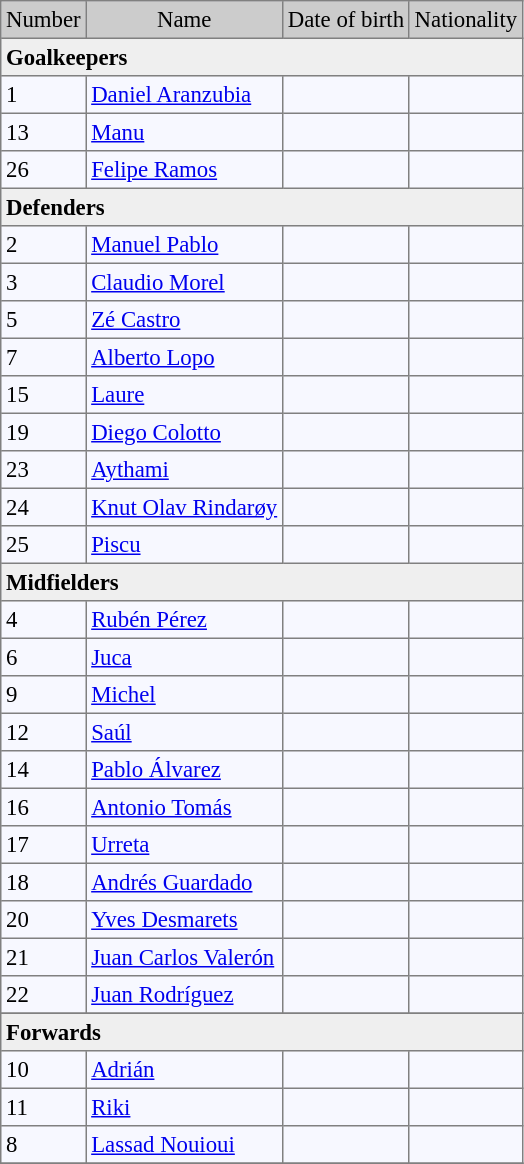<table bgcolor="#f7f8ff" cellpadding="3" cellspacing="0" border="1" style="font-size: 95%; border: gray solid 1px; border-collapse: collapse;">
<tr bgcolor="#CCCCCC">
<td align="center">Number</td>
<td align="center">Name</td>
<td align="center">Date of birth</td>
<td align="center">Nationality</td>
</tr>
<tr>
<td colspan="6" bgcolor="#EFEFEF"><strong>Goalkeepers</strong></td>
</tr>
<tr>
<td>1</td>
<td><a href='#'>Daniel Aranzubia</a></td>
<td></td>
<td></td>
</tr>
<tr>
<td>13</td>
<td><a href='#'>Manu</a></td>
<td></td>
<td></td>
</tr>
<tr>
<td>26</td>
<td><a href='#'>Felipe Ramos</a></td>
<td></td>
<td></td>
</tr>
<tr>
<td colspan="6" bgcolor="#EFEFEF"><strong>Defenders</strong></td>
</tr>
<tr>
<td>2</td>
<td><a href='#'>Manuel Pablo</a></td>
<td></td>
<td></td>
</tr>
<tr>
<td>3</td>
<td><a href='#'>Claudio Morel</a></td>
<td></td>
<td></td>
</tr>
<tr>
<td>5</td>
<td><a href='#'>Zé Castro</a></td>
<td></td>
<td></td>
</tr>
<tr>
<td>7</td>
<td><a href='#'>Alberto Lopo</a></td>
<td></td>
<td></td>
</tr>
<tr>
<td>15</td>
<td><a href='#'>Laure</a></td>
<td></td>
<td></td>
</tr>
<tr>
<td>19</td>
<td><a href='#'>Diego Colotto</a></td>
<td></td>
<td></td>
</tr>
<tr>
<td>23</td>
<td><a href='#'>Aythami</a></td>
<td></td>
<td></td>
</tr>
<tr>
<td>24</td>
<td><a href='#'>Knut Olav Rindarøy</a></td>
<td></td>
<td></td>
</tr>
<tr>
<td>25</td>
<td><a href='#'>Piscu</a></td>
<td></td>
<td></td>
</tr>
<tr>
<td colspan="6" bgcolor="#EFEFEF"><strong>Midfielders</strong></td>
</tr>
<tr>
<td>4</td>
<td><a href='#'>Rubén Pérez</a></td>
<td></td>
<td></td>
</tr>
<tr>
<td>6</td>
<td><a href='#'>Juca</a></td>
<td></td>
<td></td>
</tr>
<tr>
<td>9</td>
<td><a href='#'>Michel</a></td>
<td></td>
<td></td>
</tr>
<tr>
<td>12</td>
<td><a href='#'>Saúl</a></td>
<td></td>
<td></td>
</tr>
<tr>
<td>14</td>
<td><a href='#'>Pablo Álvarez</a></td>
<td></td>
<td></td>
</tr>
<tr>
<td>16</td>
<td><a href='#'>Antonio Tomás</a></td>
<td></td>
<td></td>
</tr>
<tr>
<td>17</td>
<td><a href='#'>Urreta</a></td>
<td></td>
<td></td>
</tr>
<tr>
<td>18</td>
<td><a href='#'>Andrés Guardado</a></td>
<td></td>
<td></td>
</tr>
<tr>
<td>20</td>
<td><a href='#'>Yves Desmarets</a></td>
<td></td>
<td></td>
</tr>
<tr>
<td>21</td>
<td><a href='#'>Juan Carlos Valerón</a></td>
<td></td>
<td></td>
</tr>
<tr>
<td>22</td>
<td><a href='#'>Juan Rodríguez</a></td>
<td></td>
<td></td>
</tr>
<tr ||>
</tr>
<tr>
<td colspan="6" bgcolor="#EFEFEF"><strong>Forwards</strong></td>
</tr>
<tr>
<td>10</td>
<td><a href='#'>Adrián</a></td>
<td></td>
<td></td>
</tr>
<tr>
<td>11</td>
<td><a href='#'>Riki</a></td>
<td></td>
<td></td>
</tr>
<tr>
<td>8</td>
<td><a href='#'>Lassad Nouioui</a></td>
<td></td>
<td></td>
</tr>
<tr>
</tr>
</table>
